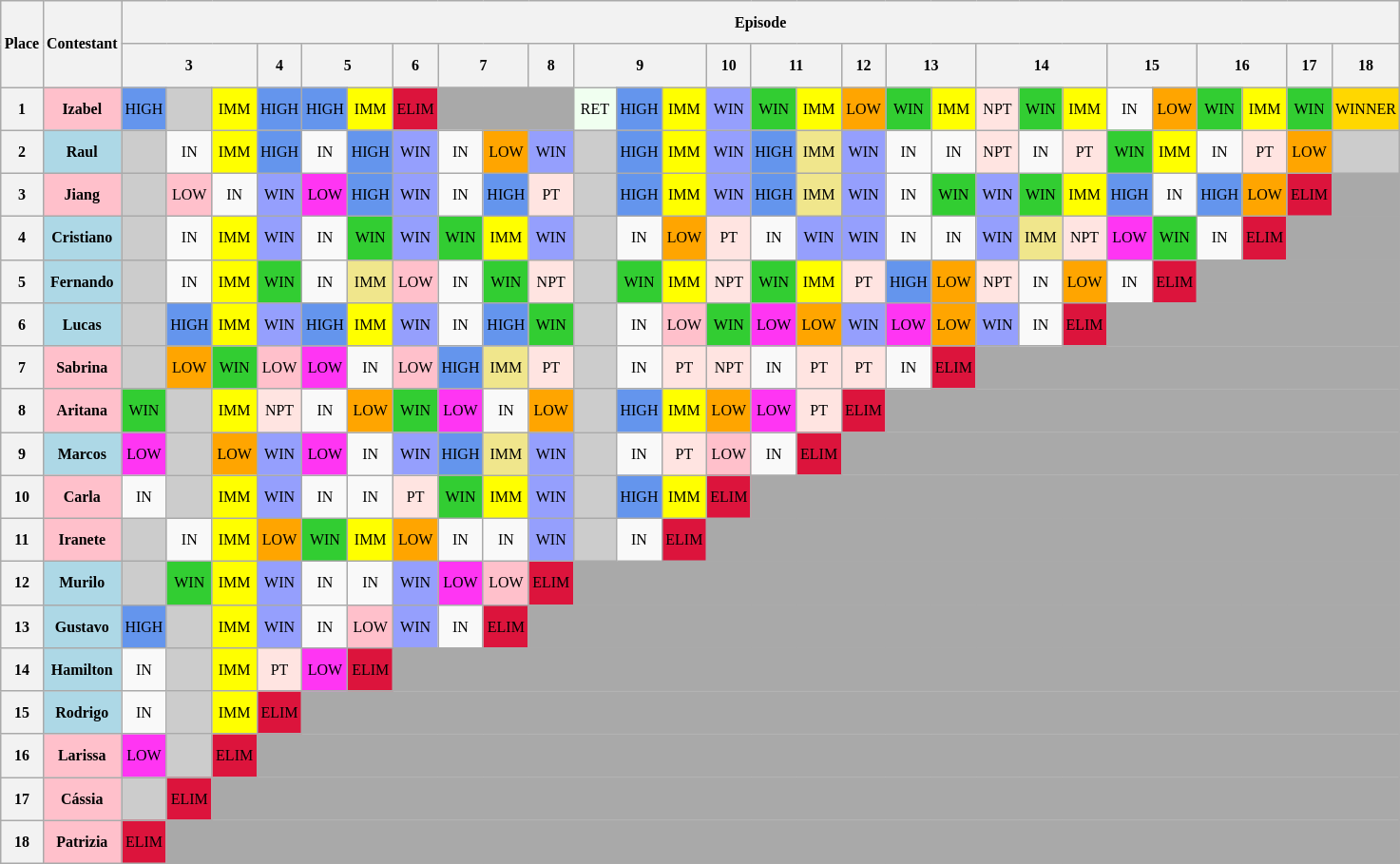<table class="wikitable" style="text-align: center; font-size: 8pt; line-height:25px;">
<tr>
<th rowspan=02>Place</th>
<th rowspan=02>Contestant</th>
<th colspan=28>Episode</th>
</tr>
<tr>
<th colspan=3>3</th>
<th>4</th>
<th colspan=2>5</th>
<th>6</th>
<th colspan=2>7</th>
<th>8</th>
<th colspan=3>9</th>
<th>10</th>
<th colspan=2>11</th>
<th>12</th>
<th colspan=2>13</th>
<th colspan=3>14</th>
<th colspan=2>15</th>
<th colspan=2>16</th>
<th>17</th>
<th>18</th>
</tr>
<tr>
<th>1</th>
<td bgcolor="FFC0CB"><strong>Izabel</strong></td>
<td width=25 bgcolor="6495ED">HIGH</td>
<td width=25 bgcolor="CCCCCC"></td>
<td width=25 bgcolor="FFFF00">IMM</td>
<td bgcolor="6495ED">HIGH</td>
<td width=25 bgcolor="6495ED">HIGH</td>
<td width=25 bgcolor="FFFF00">IMM</td>
<td width=25 bgcolor="DC143C">ELIM</td>
<td bgcolor="A9A9A9" colspan=3></td>
<td width=25 bgcolor="F0FFF0">RET</td>
<td width=25 bgcolor="6495ED">HIGH</td>
<td width=25 bgcolor="FFFF00">IMM</td>
<td width=25 bgcolor="959FFD">WIN</td>
<td width=25 bgcolor="32CD32">WIN</td>
<td width=25 bgcolor="FFFF00">IMM</td>
<td width=25 bgcolor="FFA500">LOW</td>
<td width=25 bgcolor="32CD32">WIN</td>
<td width=25 bgcolor="FFFF00">IMM</td>
<td width=25 bgcolor="FFE4E1">NPT</td>
<td width=25 bgcolor="32CD32">WIN</td>
<td width=25 bgcolor="FFFF00">IMM</td>
<td width=25>IN</td>
<td width=25 bgcolor="FFA500">LOW</td>
<td width=25 bgcolor="32CD32">WIN</td>
<td width=25 bgcolor="FFFF00">IMM</td>
<td width=25 bgcolor="32CD32">WIN</td>
<td width=25 bgcolor="FFD700">WINNER</td>
</tr>
<tr>
<th>2</th>
<td bgcolor="ADD8E6"><strong>Raul</strong></td>
<td bgcolor="CCCCCC"></td>
<td>IN</td>
<td bgcolor="FFFF00">IMM</td>
<td bgcolor="6495ED">HIGH</td>
<td>IN</td>
<td bgcolor="6495ED">HIGH</td>
<td bgcolor="959FFD">WIN</td>
<td>IN</td>
<td bgcolor="FFA500">LOW</td>
<td bgcolor="959FFD">WIN</td>
<td bgcolor="CCCCCC"></td>
<td bgcolor="6495ED">HIGH</td>
<td bgcolor="FFFF00">IMM</td>
<td bgcolor="959FFD">WIN</td>
<td bgcolor="6495ED">HIGH</td>
<td bgcolor="F0E68C">IMM</td>
<td bgcolor="959FFD">WIN</td>
<td>IN</td>
<td>IN</td>
<td bgcolor="FFE4E1">NPT</td>
<td>IN</td>
<td bgcolor="FFE4E1">PT</td>
<td bgcolor="32CD32">WIN</td>
<td bgcolor="FFFF00">IMM</td>
<td>IN</td>
<td width=25 bgcolor="FFE4E1">PT</td>
<td bgcolor="FFA500">LOW</td>
<td bgcolor="CCCCCC"></td>
</tr>
<tr>
<th>3</th>
<td bgcolor="FFC0CB"><strong>Jiang</strong></td>
<td bgcolor="CCCCCC"></td>
<td bgcolor="FFC0CB">LOW</td>
<td>IN</td>
<td bgcolor="959FFD">WIN</td>
<td bgcolor="FF35F3">LOW</td>
<td bgcolor="6495ED">HIGH</td>
<td bgcolor="959FFD">WIN</td>
<td>IN</td>
<td bgcolor="6495ED">HIGH</td>
<td bgcolor="FFE4E1">PT</td>
<td bgcolor="CCCCCC"></td>
<td bgcolor="6495ED">HIGH</td>
<td bgcolor="FFFF00">IMM</td>
<td bgcolor="959FFD">WIN</td>
<td bgcolor="6495ED">HIGH</td>
<td bgcolor="F0E68C">IMM</td>
<td bgcolor="959FFD">WIN</td>
<td>IN</td>
<td bgcolor="32CD32">WIN</td>
<td bgcolor="959FFD">WIN</td>
<td bgcolor="32CD32">WIN</td>
<td bgcolor="FFFF00">IMM</td>
<td bgcolor="6495ED">HIGH</td>
<td>IN</td>
<td bgcolor="6495ED">HIGH</td>
<td bgcolor="FFA500">LOW</td>
<td bgcolor="DC143C">ELIM</td>
<td bgcolor="A9A9A9"></td>
</tr>
<tr>
<th>4</th>
<td bgcolor="ADD8E6"><strong>Cristiano</strong></td>
<td bgcolor="CCCCCC"></td>
<td>IN</td>
<td bgcolor="FFFF00">IMM</td>
<td bgcolor="959FFD">WIN</td>
<td>IN</td>
<td bgcolor="32CD32">WIN</td>
<td bgcolor="959FFD">WIN</td>
<td bgcolor="32CD32">WIN</td>
<td bgcolor="FFFF00">IMM</td>
<td bgcolor="959FFD">WIN</td>
<td bgcolor="CCCCCC"></td>
<td>IN</td>
<td bgcolor="FFA500">LOW</td>
<td bgcolor="FFE4E1">PT</td>
<td>IN</td>
<td bgcolor="959FFD">WIN</td>
<td bgcolor="959FFD">WIN</td>
<td>IN</td>
<td>IN</td>
<td bgcolor="959FFD">WIN</td>
<td bgcolor="F0E68C">IMM</td>
<td bgcolor="FFE4E1">NPT</td>
<td bgcolor="FF35F3">LOW</td>
<td bgcolor="32CD32">WIN</td>
<td>IN</td>
<td bgcolor="DC143C">ELIM</td>
<td bgcolor="A9A9A9" colspan=2></td>
</tr>
<tr>
<th>5</th>
<td bgcolor="ADD8E6"><strong>Fernando</strong></td>
<td bgcolor="CCCCCC"></td>
<td>IN</td>
<td bgcolor="FFFF00">IMM</td>
<td bgcolor="32CD32">WIN</td>
<td>IN</td>
<td bgcolor="F0E68C">IMM</td>
<td bgcolor="FFC0CB">LOW</td>
<td>IN</td>
<td bgcolor="32CD32">WIN</td>
<td bgcolor="FFE4E1">NPT</td>
<td bgcolor="CCCCCC"></td>
<td bgcolor="32CD32">WIN</td>
<td bgcolor="FFFF00">IMM</td>
<td bgcolor="FFE4E1">NPT</td>
<td bgcolor="32CD32">WIN</td>
<td bgcolor="FFFF00">IMM</td>
<td bgcolor="FFE4E1">PT</td>
<td bgcolor="6495ED">HIGH</td>
<td bgcolor="FFA500">LOW</td>
<td bgcolor="FFE4E1">NPT</td>
<td>IN</td>
<td bgcolor="FFA500">LOW</td>
<td>IN</td>
<td bgcolor="DC143C">ELIM</td>
<td bgcolor="A9A9A9" colspan=4></td>
</tr>
<tr>
<th>6</th>
<td bgcolor="ADD8E6"><strong>Lucas</strong></td>
<td bgcolor="CCCCCC"></td>
<td bgcolor="6495ED">HIGH</td>
<td bgcolor="FFFF00">IMM</td>
<td bgcolor="959FFD">WIN</td>
<td bgcolor="6495ED">HIGH</td>
<td bgcolor="FFFF00">IMM</td>
<td bgcolor="959FFD">WIN</td>
<td>IN</td>
<td bgcolor="6495ED">HIGH</td>
<td bgcolor="32CD32">WIN</td>
<td bgcolor="CCCCCC"></td>
<td>IN</td>
<td bgcolor="FFC0CB">LOW</td>
<td bgcolor="32CD32">WIN</td>
<td bgcolor="FF35F3">LOW</td>
<td bgcolor="FFA500">LOW</td>
<td bgcolor="959FFD">WIN</td>
<td bgcolor="FF35F3">LOW</td>
<td bgcolor="FFA500">LOW</td>
<td bgcolor="959FFD">WIN</td>
<td>IN</td>
<td bgcolor="DC143C">ELIM</td>
<td bgcolor="A9A9A9" colspan=6></td>
</tr>
<tr>
<th>7</th>
<td bgcolor="FFC0CB"><strong>Sabrina</strong></td>
<td bgcolor="CCCCCC"></td>
<td bgcolor="FFA500">LOW</td>
<td bgcolor="32CD32">WIN</td>
<td bgcolor="FFC0CB">LOW</td>
<td bgcolor="FF35F3">LOW</td>
<td>IN</td>
<td bgcolor="FFC0CB">LOW</td>
<td bgcolor="6495ED">HIGH</td>
<td bgcolor="F0E68C">IMM</td>
<td bgcolor="FFE4E1">PT</td>
<td bgcolor="CCCCCC"></td>
<td>IN</td>
<td bgcolor="FFE4E1">PT</td>
<td bgcolor="FFE4E1">NPT</td>
<td>IN</td>
<td bgcolor="FFE4E1">PT</td>
<td bgcolor="FFE4E1">PT</td>
<td>IN</td>
<td bgcolor="DC143C">ELIM</td>
<td bgcolor="A9A9A9" colspan=9></td>
</tr>
<tr>
<th>8</th>
<td bgcolor="FFC0CB"><strong>Aritana</strong></td>
<td bgcolor="32CD32">WIN</td>
<td bgcolor="CCCCCC"></td>
<td bgcolor="FFFF00">IMM</td>
<td bgcolor="FFE4E1">NPT</td>
<td>IN</td>
<td bgcolor="FFA500">LOW</td>
<td bgcolor="32CD32">WIN</td>
<td bgcolor="FF35F3">LOW</td>
<td>IN</td>
<td bgcolor="FFA500">LOW</td>
<td bgcolor="CCCCCC"></td>
<td bgcolor="6495ED">HIGH</td>
<td bgcolor="FFFF00">IMM</td>
<td bgcolor="FFA500">LOW</td>
<td bgcolor="FF35F3">LOW</td>
<td bgcolor="FFE4E1">PT</td>
<td bgcolor="DC143C">ELIM</td>
<td bgcolor="A9A9A9" colspan=11></td>
</tr>
<tr>
<th>9</th>
<td bgcolor="ADD8E6"><strong>Marcos</strong></td>
<td bgcolor="FF35F3">LOW</td>
<td bgcolor="CCCCCC"></td>
<td bgcolor="FFA500">LOW</td>
<td bgcolor="959FFD">WIN</td>
<td bgcolor="FF35F3">LOW</td>
<td>IN</td>
<td bgcolor="959FFD">WIN</td>
<td bgcolor="6495ED">HIGH</td>
<td bgcolor="F0E68C">IMM</td>
<td bgcolor="959FFD">WIN</td>
<td bgcolor="CCCCCC"></td>
<td>IN</td>
<td bgcolor="FFE4E1">PT</td>
<td bgcolor="FFC0CB">LOW</td>
<td>IN</td>
<td bgcolor="DC143C">ELIM</td>
<td bgcolor="A9A9A9" colspan=12></td>
</tr>
<tr>
<th>10</th>
<td bgcolor="FFC0CB"><strong>Carla</strong></td>
<td>IN</td>
<td bgcolor="CCCCCC"></td>
<td bgcolor="FFFF00">IMM</td>
<td bgcolor="959FFD">WIN</td>
<td>IN</td>
<td>IN</td>
<td width=25 bgcolor="FFE4E1">PT</td>
<td width=25 bgcolor="32CD32">WIN</td>
<td bgcolor="FFFF00">IMM</td>
<td bgcolor="959FFD">WIN</td>
<td bgcolor="CCCCCC"></td>
<td bgcolor="6495ED">HIGH</td>
<td bgcolor="FFFF00">IMM</td>
<td bgcolor="DC143C">ELIM</td>
<td bgcolor="A9A9A9" colspan=14></td>
</tr>
<tr>
<th>11</th>
<td bgcolor="FFC0CB"><strong>Iranete</strong></td>
<td bgcolor="CCCCCC"></td>
<td>IN</td>
<td bgcolor="FFFF00">IMM</td>
<td bgcolor="FFA500">LOW</td>
<td bgcolor="32CD32">WIN</td>
<td bgcolor="FFFF00">IMM</td>
<td bgcolor="FFA500">LOW</td>
<td>IN</td>
<td>IN</td>
<td bgcolor="959FFD">WIN</td>
<td bgcolor="CCCCCC"></td>
<td>IN</td>
<td bgcolor="DC143C">ELIM</td>
<td bgcolor="A9A9A9" colspan=15></td>
</tr>
<tr>
<th>12</th>
<td bgcolor="ADD8E6"><strong>Murilo</strong></td>
<td bgcolor="CCCCCC"></td>
<td bgcolor="32CD32">WIN</td>
<td bgcolor="FFFF00">IMM</td>
<td bgcolor="959FFD">WIN</td>
<td>IN</td>
<td>IN</td>
<td bgcolor="959FFD">WIN</td>
<td bgcolor="FF35F3">LOW</td>
<td bgcolor="FFC0CB">LOW</td>
<td bgcolor="DC143C">ELIM</td>
<td bgcolor="A9A9A9" colspan=18></td>
</tr>
<tr>
<th>13</th>
<td bgcolor="ADD8E6"><strong>Gustavo</strong></td>
<td bgcolor="6495ED">HIGH</td>
<td bgcolor="CCCCCC"></td>
<td bgcolor="FFFF00">IMM</td>
<td bgcolor="959FFD">WIN</td>
<td>IN</td>
<td bgcolor="FFC0CB">LOW</td>
<td bgcolor="959FFD">WIN</td>
<td>IN</td>
<td bgcolor="DC143C">ELIM</td>
<td bgcolor="A9A9A9" colspan=19></td>
</tr>
<tr>
<th>14</th>
<td bgcolor="ADD8E6"><strong>Hamilton</strong></td>
<td>IN</td>
<td bgcolor="CCCCCC"></td>
<td bgcolor="FFFF00">IMM</td>
<td bgcolor="FFE4E1">PT</td>
<td bgcolor="FF35F3">LOW</td>
<td bgcolor="DC143C">ELIM</td>
<td colspan="22" bgcolor="A9A9A9"></td>
</tr>
<tr>
<th>15</th>
<td bgcolor="ADD8E6"><strong>Rodrigo</strong></td>
<td>IN</td>
<td bgcolor="CCCCCC"></td>
<td bgcolor="FFFF00">IMM</td>
<td bgcolor="DC143C">ELIM</td>
<td bgcolor="A9A9A9" colspan=24></td>
</tr>
<tr>
<th>16</th>
<td bgcolor="FFC0CB"><strong>Larissa</strong></td>
<td bgcolor="FF35F3">LOW</td>
<td bgcolor="CCCCCC"></td>
<td bgcolor="DC143C">ELIM</td>
<td bgcolor="A9A9A9" colspan=25></td>
</tr>
<tr>
<th>17</th>
<td bgcolor="FFC0CB"><strong>Cássia</strong></td>
<td bgcolor="CCCCCC"></td>
<td bgcolor="DC143C">ELIM</td>
<td bgcolor="A9A9A9" colspan=26></td>
</tr>
<tr>
<th>18</th>
<td bgcolor="FFC0CB"><strong>Patrizia</strong></td>
<td bgcolor="DC143C">ELIM</td>
<td bgcolor="A9A9A9" colspan=27></td>
</tr>
</table>
